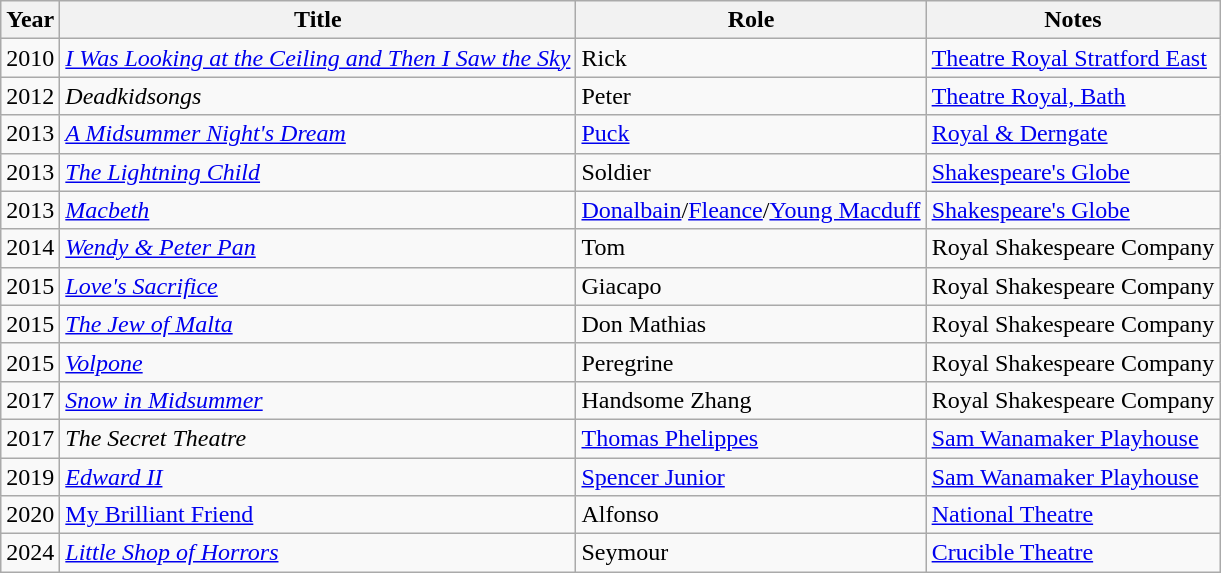<table class="wikitable sortable">
<tr>
<th>Year</th>
<th>Title</th>
<th>Role</th>
<th>Notes</th>
</tr>
<tr>
<td>2010</td>
<td><em><a href='#'>I Was Looking at the Ceiling and Then I Saw the Sky</a></em></td>
<td>Rick</td>
<td><a href='#'>Theatre Royal Stratford East</a></td>
</tr>
<tr>
<td>2012</td>
<td><em>Deadkidsongs</em></td>
<td>Peter</td>
<td><a href='#'>Theatre Royal, Bath</a></td>
</tr>
<tr>
<td>2013</td>
<td><em><a href='#'>A Midsummer Night's Dream</a></em></td>
<td><a href='#'>Puck</a></td>
<td><a href='#'>Royal & Derngate</a></td>
</tr>
<tr>
<td>2013</td>
<td><em><a href='#'>The Lightning Child</a></em></td>
<td>Soldier</td>
<td><a href='#'>Shakespeare's Globe</a></td>
</tr>
<tr>
<td>2013</td>
<td><em><a href='#'>Macbeth</a></em></td>
<td><a href='#'>Donalbain</a>/<a href='#'>Fleance</a>/<a href='#'>Young Macduff</a></td>
<td><a href='#'>Shakespeare's Globe</a></td>
</tr>
<tr>
<td>2014</td>
<td><em><a href='#'>Wendy & Peter Pan</a></em></td>
<td>Tom</td>
<td>Royal Shakespeare Company</td>
</tr>
<tr>
<td>2015</td>
<td><em><a href='#'>Love's Sacrifice</a></em></td>
<td>Giacapo</td>
<td>Royal Shakespeare Company</td>
</tr>
<tr>
<td>2015</td>
<td><em><a href='#'>The Jew of Malta</a></em></td>
<td>Don Mathias</td>
<td>Royal Shakespeare Company</td>
</tr>
<tr>
<td>2015</td>
<td><em><a href='#'>Volpone</a></em></td>
<td>Peregrine</td>
<td>Royal Shakespeare Company</td>
</tr>
<tr>
<td>2017</td>
<td><em><a href='#'>Snow in Midsummer</a></em></td>
<td>Handsome Zhang</td>
<td>Royal Shakespeare Company</td>
</tr>
<tr>
<td>2017</td>
<td><em>The Secret Theatre</em></td>
<td><a href='#'>Thomas Phelippes</a></td>
<td><a href='#'>Sam Wanamaker Playhouse</a></td>
</tr>
<tr>
<td>2019</td>
<td><em><a href='#'>Edward II</a></em></td>
<td><a href='#'>Spencer Junior</a></td>
<td><a href='#'>Sam Wanamaker Playhouse</a></td>
</tr>
<tr>
<td>2020</td>
<td><a href='#'>My Brilliant Friend</a></td>
<td>Alfonso</td>
<td><a href='#'>National Theatre</a></td>
</tr>
<tr>
<td>2024</td>
<td><em><a href='#'>Little Shop of Horrors</a></td>
<td>Seymour</td>
<td><a href='#'>Crucible Theatre</a></td>
</tr>
</table>
